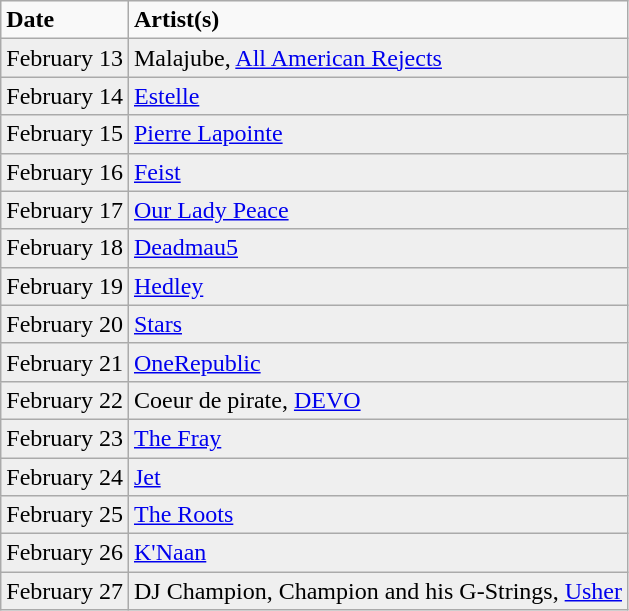<table class="wikitable">
<tr ">
<td><strong>Date</strong></td>
<td><strong>Artist(s)</strong></td>
</tr>
<tr style="background:#efefef;">
<td>February 13</td>
<td>Malajube, <a href='#'>All American Rejects</a></td>
</tr>
<tr style="background:#efefef;">
<td>February 14</td>
<td><a href='#'>Estelle</a></td>
</tr>
<tr style="background:#efefef;">
<td>February 15</td>
<td><a href='#'>Pierre Lapointe</a></td>
</tr>
<tr style="background:#efefef;">
<td>February 16</td>
<td><a href='#'>Feist</a></td>
</tr>
<tr style="background:#efefef;">
<td>February 17</td>
<td><a href='#'>Our Lady Peace</a></td>
</tr>
<tr style="background:#efefef;">
<td>February 18</td>
<td><a href='#'>Deadmau5</a></td>
</tr>
<tr style="background:#efefef;">
<td>February 19</td>
<td><a href='#'>Hedley</a></td>
</tr>
<tr style="background:#efefef;">
<td>February 20</td>
<td><a href='#'>Stars</a></td>
</tr>
<tr style="background:#efefef;">
<td>February 21</td>
<td><a href='#'>OneRepublic</a></td>
</tr>
<tr style="background:#efefef;">
<td>February 22</td>
<td>Coeur de pirate, <a href='#'>DEVO</a></td>
</tr>
<tr style="background:#efefef;">
<td>February 23</td>
<td><a href='#'>The Fray</a></td>
</tr>
<tr style="background:#efefef;">
<td>February 24</td>
<td><a href='#'>Jet</a></td>
</tr>
<tr style="background:#efefef;">
<td>February 25</td>
<td><a href='#'>The Roots</a></td>
</tr>
<tr style="background:#efefef;">
<td>February 26</td>
<td><a href='#'>K'Naan</a></td>
</tr>
<tr style="background:#efefef;">
<td>February 27</td>
<td>DJ Champion, Champion and his G-Strings, <a href='#'>Usher</a></td>
</tr>
</table>
